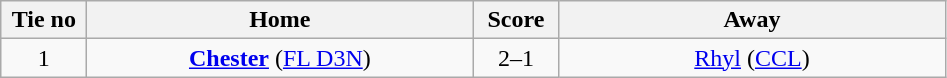<table class="wikitable" style="text-align:center">
<tr>
<th width=50>Tie no</th>
<th width=250>Home</th>
<th width=50>Score</th>
<th width=250>Away</th>
</tr>
<tr>
<td>1</td>
<td><strong><a href='#'>Chester</a></strong> (<a href='#'>FL D3N</a>)</td>
<td>2–1</td>
<td><a href='#'>Rhyl</a> (<a href='#'>CCL</a>)</td>
</tr>
</table>
